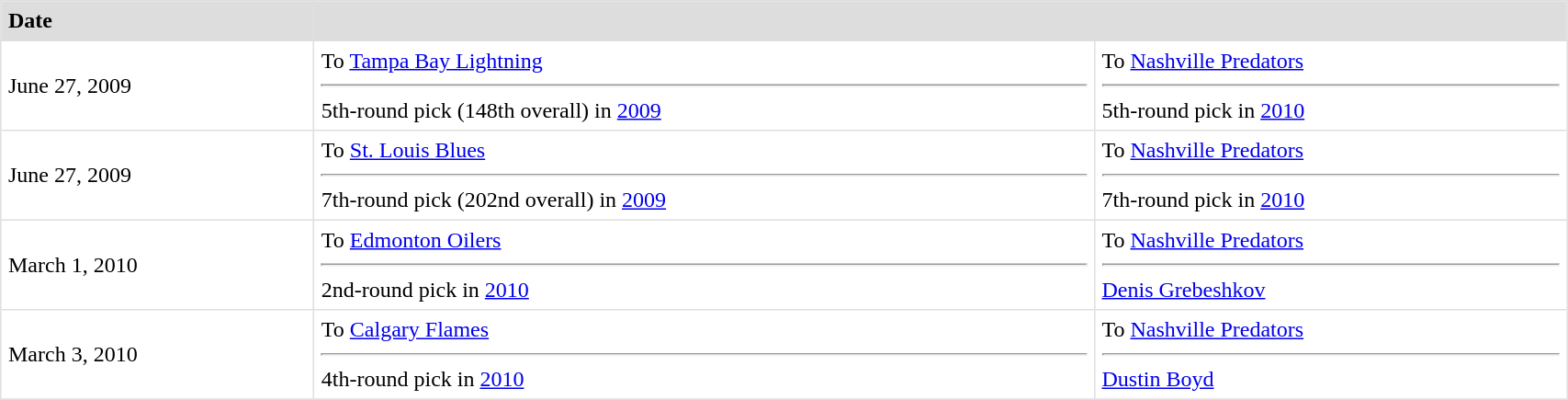<table border=1 style="border-collapse:collapse" bordercolor="#DFDFDF"  cellpadding="5" width=90%>
<tr bgcolor="#dddddd">
<td><strong>Date</strong></td>
<th colspan="2"></th>
</tr>
<tr>
<td>June 27, 2009</td>
<td valign="top">To <a href='#'>Tampa Bay Lightning</a> <hr>5th-round pick (148th overall) in <a href='#'>2009</a></td>
<td valign="top">To <a href='#'>Nashville Predators</a> <hr>5th-round pick in <a href='#'>2010</a></td>
</tr>
<tr>
<td>June 27, 2009</td>
<td valign="top">To <a href='#'>St. Louis Blues</a> <hr>7th-round pick (202nd overall) in <a href='#'>2009</a></td>
<td valign="top">To <a href='#'>Nashville Predators</a> <hr>7th-round pick in <a href='#'>2010</a></td>
</tr>
<tr>
<td>March 1, 2010</td>
<td valign="top">To <a href='#'>Edmonton Oilers</a> <hr>2nd-round pick in <a href='#'>2010</a></td>
<td valign="top">To <a href='#'>Nashville Predators</a> <hr><a href='#'>Denis Grebeshkov</a></td>
</tr>
<tr>
<td>March 3, 2010</td>
<td valign="top">To <a href='#'>Calgary Flames</a> <hr>4th-round pick in <a href='#'>2010</a></td>
<td valign="top">To <a href='#'>Nashville Predators</a> <hr><a href='#'>Dustin Boyd</a></td>
</tr>
<tr>
</tr>
</table>
